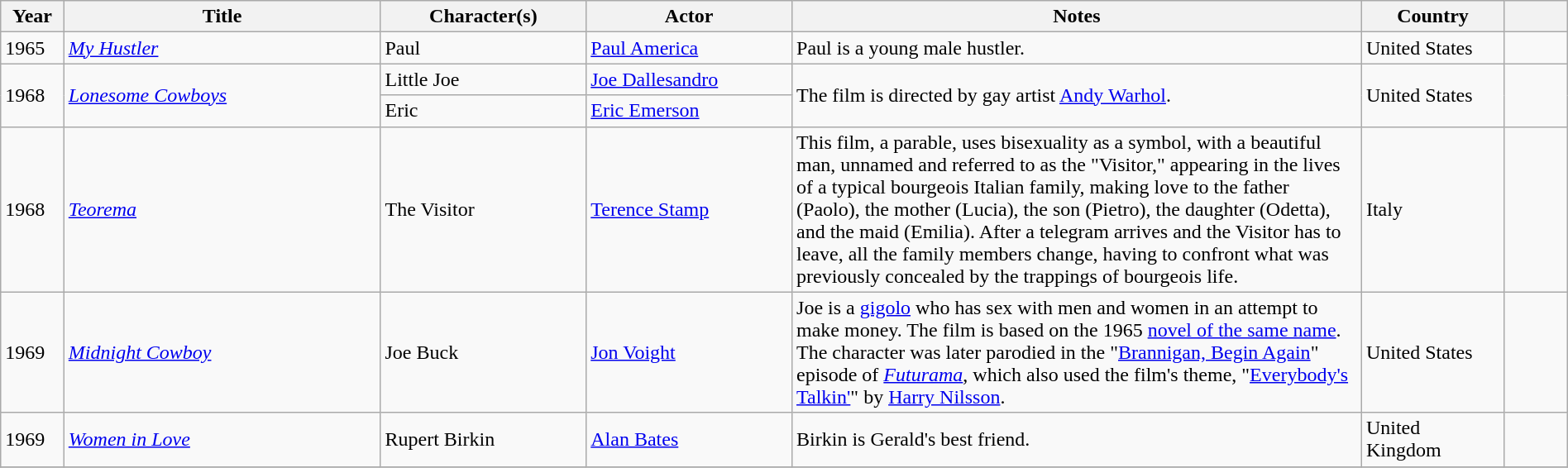<table class="wikitable sortable" style="width: 100%">
<tr>
<th style="width:4%;">Year</th>
<th style="width:20%;">Title</th>
<th style="width:13%;">Character(s)</th>
<th style="width:13%;">Actor</th>
<th style="width:36%;">Notes</th>
<th style="width:9%;">Country</th>
<th style="width:4%;" class="unsortable"></th>
</tr>
<tr>
<td>1965</td>
<td><em><a href='#'>My Hustler</a></em></td>
<td>Paul</td>
<td><a href='#'>Paul America</a></td>
<td>Paul is a young male hustler.</td>
<td>United States</td>
<td></td>
</tr>
<tr>
<td rowspan="2">1968</td>
<td rowspan="2"><em><a href='#'>Lonesome Cowboys</a></em></td>
<td>Little Joe</td>
<td><a href='#'>Joe Dallesandro</a></td>
<td rowspan="2">The film is directed by gay artist <a href='#'>Andy Warhol</a>.</td>
<td rowspan="2">United States</td>
<td rowspan="2"></td>
</tr>
<tr>
<td>Eric</td>
<td><a href='#'>Eric Emerson</a></td>
</tr>
<tr>
<td>1968</td>
<td><em><a href='#'>Teorema</a></em></td>
<td>The Visitor</td>
<td><a href='#'>Terence Stamp</a></td>
<td>This film, a parable, uses bisexuality as a symbol, with a beautiful man, unnamed and referred to as the "Visitor," appearing in the lives of a typical bourgeois Italian family, making love to the father (Paolo), the mother (Lucia), the son (Pietro), the daughter (Odetta), and the maid (Emilia). After a telegram arrives and the Visitor has to leave, all the family members change, having to confront what was previously concealed by the trappings of bourgeois life.</td>
<td>Italy</td>
<td></td>
</tr>
<tr>
<td>1969</td>
<td><em><a href='#'>Midnight Cowboy</a></em></td>
<td>Joe Buck</td>
<td><a href='#'>Jon Voight</a></td>
<td>Joe is a <a href='#'>gigolo</a> who has sex with men and women in an attempt to make money. The film is based on the 1965 <a href='#'>novel of the same name</a>.  The character was later parodied in the "<a href='#'>Brannigan, Begin Again</a>" episode of <em><a href='#'>Futurama</a></em>, which also used the film's theme, "<a href='#'>Everybody's Talkin'</a>" by <a href='#'>Harry Nilsson</a>.</td>
<td>United States</td>
<td><br></td>
</tr>
<tr>
<td>1969</td>
<td><em><a href='#'>Women in Love</a></em></td>
<td>Rupert Birkin</td>
<td><a href='#'>Alan Bates</a></td>
<td>Birkin is Gerald's best friend.</td>
<td>United Kingdom</td>
<td></td>
</tr>
<tr>
</tr>
</table>
